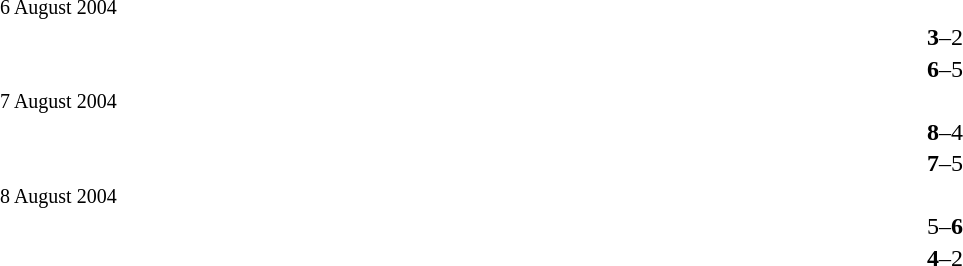<table width=100% cellspacing=1>
<tr>
<th width=40%></th>
<th width=20%></th>
<th></th>
</tr>
<tr>
<td><small>6 August 2004</small></td>
</tr>
<tr>
<td align=right><strong></strong></td>
<td align=center><strong>3</strong>–2</td>
<td></td>
</tr>
<tr>
<td align=right><strong></strong></td>
<td align=center><strong>6</strong>–5</td>
<td></td>
</tr>
<tr>
<td><small>7 August 2004</small></td>
</tr>
<tr>
<td align=right><strong></strong></td>
<td align=center><strong>8</strong>–4</td>
<td></td>
</tr>
<tr>
<td align=right><strong></strong></td>
<td align=center><strong>7</strong>–5</td>
<td></td>
</tr>
<tr>
<td><small>8 August 2004</small></td>
</tr>
<tr>
<td align=right></td>
<td align=center>5–<strong>6 </strong></td>
<td><strong></strong></td>
</tr>
<tr>
<td align=right><strong></strong></td>
<td align=center><strong>4</strong>–2</td>
<td></td>
</tr>
</table>
